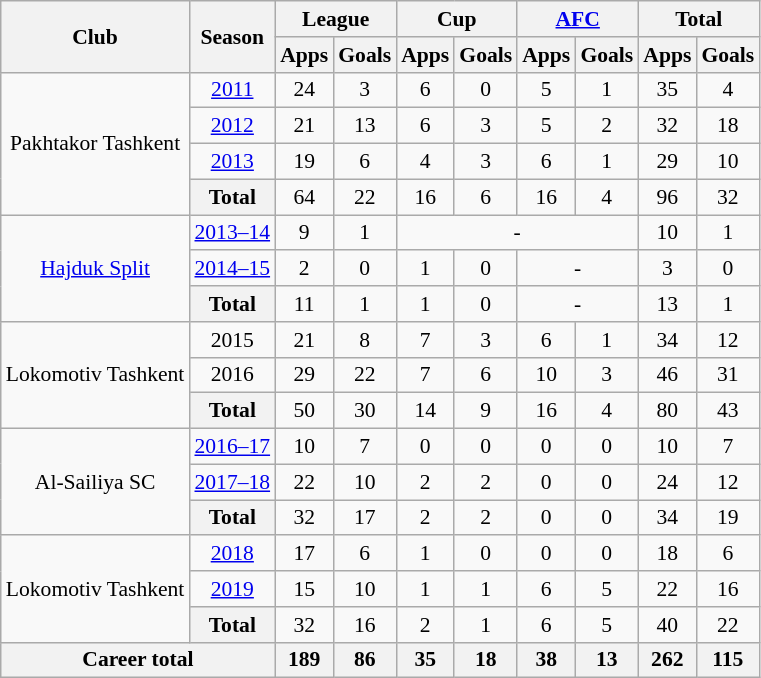<table class="wikitable" style="font-size:90%; text-align:center;">
<tr>
<th rowspan="2">Club</th>
<th rowspan="2">Season</th>
<th colspan="2">League</th>
<th colspan="2">Cup</th>
<th colspan="2"><a href='#'>AFC</a></th>
<th colspan="2">Total</th>
</tr>
<tr>
<th>Apps</th>
<th>Goals</th>
<th>Apps</th>
<th>Goals</th>
<th>Apps</th>
<th>Goals</th>
<th>Apps</th>
<th>Goals</th>
</tr>
<tr>
<td rowspan="4">Pakhtakor Tashkent</td>
<td><a href='#'>2011</a></td>
<td>24</td>
<td>3</td>
<td>6</td>
<td>0</td>
<td>5</td>
<td>1</td>
<td>35</td>
<td>4</td>
</tr>
<tr>
<td><a href='#'>2012</a></td>
<td>21</td>
<td>13</td>
<td>6</td>
<td>3</td>
<td>5</td>
<td>2</td>
<td>32</td>
<td>18</td>
</tr>
<tr>
<td><a href='#'>2013</a></td>
<td>19</td>
<td>6</td>
<td>4</td>
<td>3</td>
<td>6</td>
<td>1</td>
<td>29</td>
<td>10</td>
</tr>
<tr>
<th>Total</th>
<td>64</td>
<td>22</td>
<td>16</td>
<td>6</td>
<td>16</td>
<td>4</td>
<td>96</td>
<td>32</td>
</tr>
<tr>
<td rowspan="3"><a href='#'>Hajduk Split</a></td>
<td><a href='#'>2013–14</a></td>
<td>9</td>
<td>1</td>
<td colspan="4">-</td>
<td>10</td>
<td>1</td>
</tr>
<tr>
<td><a href='#'>2014–15</a></td>
<td>2</td>
<td>0</td>
<td>1</td>
<td>0</td>
<td colspan="2">-</td>
<td>3</td>
<td>0</td>
</tr>
<tr>
<th>Total</th>
<td>11</td>
<td>1</td>
<td>1</td>
<td>0</td>
<td colspan="2">-</td>
<td>13</td>
<td>1</td>
</tr>
<tr>
<td rowspan="3">Lokomotiv Tashkent</td>
<td>2015</td>
<td>21</td>
<td>8</td>
<td>7</td>
<td>3</td>
<td>6</td>
<td>1</td>
<td>34</td>
<td>12</td>
</tr>
<tr>
<td>2016</td>
<td>29</td>
<td>22</td>
<td>7</td>
<td>6</td>
<td>10</td>
<td>3</td>
<td>46</td>
<td>31</td>
</tr>
<tr>
<th>Total</th>
<td>50</td>
<td>30</td>
<td>14</td>
<td>9</td>
<td>16</td>
<td>4</td>
<td>80</td>
<td>43</td>
</tr>
<tr>
<td rowspan="3">Al-Sailiya SC</td>
<td><a href='#'>2016–17</a></td>
<td>10</td>
<td>7</td>
<td>0</td>
<td>0</td>
<td>0</td>
<td>0</td>
<td>10</td>
<td>7</td>
</tr>
<tr>
<td><a href='#'>2017–18</a></td>
<td>22</td>
<td>10</td>
<td>2</td>
<td>2</td>
<td>0</td>
<td>0</td>
<td>24</td>
<td>12</td>
</tr>
<tr>
<th>Total</th>
<td>32</td>
<td>17</td>
<td>2</td>
<td>2</td>
<td>0</td>
<td>0</td>
<td>34</td>
<td>19</td>
</tr>
<tr>
<td rowspan="3">Lokomotiv Tashkent</td>
<td><a href='#'>2018</a></td>
<td>17</td>
<td>6</td>
<td>1</td>
<td>0</td>
<td>0</td>
<td>0</td>
<td>18</td>
<td>6</td>
</tr>
<tr>
<td><a href='#'>2019</a></td>
<td>15</td>
<td>10</td>
<td>1</td>
<td>1</td>
<td>6</td>
<td>5</td>
<td>22</td>
<td>16</td>
</tr>
<tr>
<th>Total</th>
<td>32</td>
<td>16</td>
<td>2</td>
<td>1</td>
<td>6</td>
<td>5</td>
<td>40</td>
<td>22</td>
</tr>
<tr>
<th colspan="2">Career total</th>
<th>189</th>
<th>86</th>
<th>35</th>
<th>18</th>
<th>38</th>
<th>13</th>
<th>262</th>
<th>115</th>
</tr>
</table>
